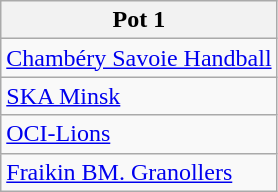<table class="wikitable" style="float:left; margin-right:0.5em">
<tr>
<th>Pot 1</th>
</tr>
<tr>
<td> <a href='#'>Chambéry Savoie Handball</a></td>
</tr>
<tr>
<td> <a href='#'>SKA Minsk</a></td>
</tr>
<tr>
<td> <a href='#'>OCI-Lions</a></td>
</tr>
<tr>
<td> <a href='#'>Fraikin BM. Granollers</a></td>
</tr>
</table>
